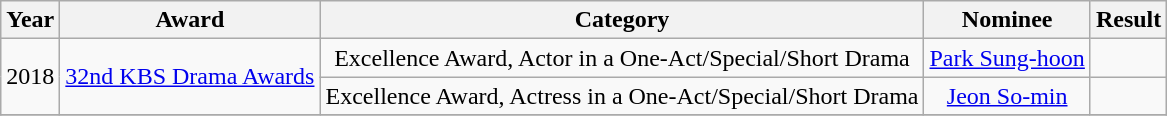<table class="wikitable sortable plainrowheaders" style="text-align:center;">
<tr>
<th>Year</th>
<th>Award</th>
<th>Category</th>
<th>Nominee</th>
<th>Result</th>
</tr>
<tr>
<td rowspan="2">2018</td>
<td rowspan="2"><a href='#'>32nd KBS Drama Awards</a></td>
<td>Excellence Award, Actor in a One-Act/Special/Short Drama</td>
<td><a href='#'>Park Sung-hoon</a></td>
<td></td>
</tr>
<tr>
<td>Excellence Award, Actress in a One-Act/Special/Short Drama</td>
<td><a href='#'>Jeon So-min</a></td>
<td></td>
</tr>
<tr>
</tr>
</table>
